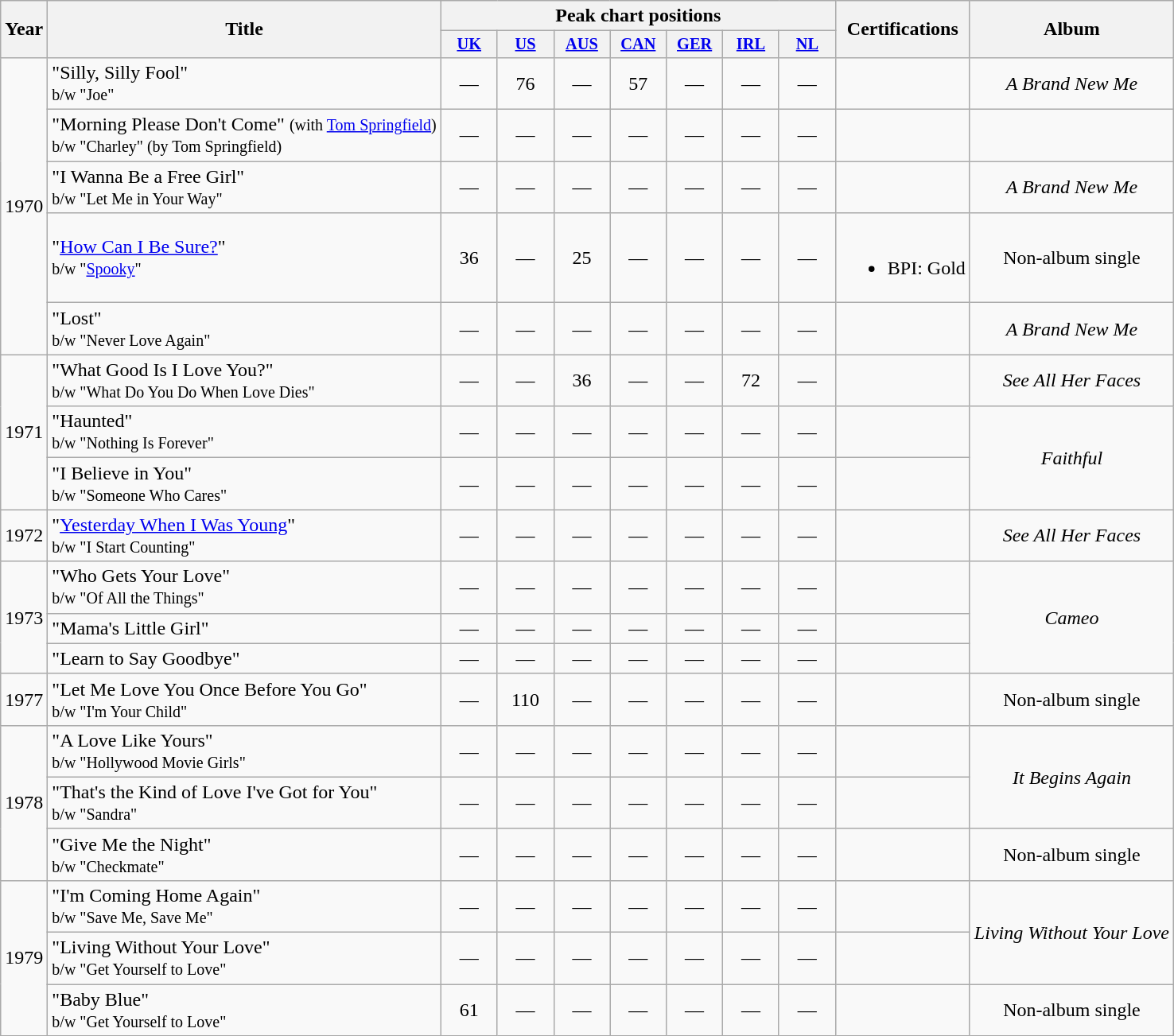<table class="wikitable plainrowheaders" style="text-align:center;">
<tr>
<th rowspan="2">Year</th>
<th rowspan="2">Title</th>
<th colspan="7">Peak chart positions</th>
<th rowspan="2">Certifications</th>
<th rowspan="2">Album</th>
</tr>
<tr>
<th style="width:3em;font-size:85%"><a href='#'>UK</a><br></th>
<th style="width:3em;font-size:85%"><a href='#'>US</a><br></th>
<th style="width:3em;font-size:85%"><a href='#'>AUS</a><br></th>
<th style="width:3em;font-size:85%"><a href='#'>CAN</a><br></th>
<th style="width:3em;font-size:85%"><a href='#'>GER</a><br></th>
<th style="width:3em;font-size:85%"><a href='#'>IRL</a><br></th>
<th style="width:3em;font-size:85%"><a href='#'>NL</a><br></th>
</tr>
<tr>
<td rowspan="5">1970</td>
<td align="left">"Silly, Silly Fool"<br><small>b/w "Joe"</small></td>
<td>—</td>
<td>76</td>
<td>—</td>
<td>57<br></td>
<td>—</td>
<td>—</td>
<td>—</td>
<td></td>
<td><em>A Brand New Me</em></td>
</tr>
<tr>
<td align="left">"Morning Please Don't Come" <small>(with <a href='#'>Tom Springfield</a>)<br>b/w "Charley" (by Tom Springfield)</small></td>
<td>—</td>
<td>—</td>
<td>—</td>
<td>—</td>
<td>—</td>
<td>—</td>
<td>—</td>
<td></td>
<td></td>
</tr>
<tr>
<td align="left">"I Wanna Be a Free Girl"<br><small>b/w "Let Me in Your Way"</small></td>
<td>—</td>
<td>—</td>
<td>—</td>
<td>—</td>
<td>—</td>
<td>—</td>
<td>—</td>
<td></td>
<td><em>A Brand New Me</em></td>
</tr>
<tr>
<td align="left">"<a href='#'>How Can I Be Sure?</a>"<br><small>b/w "<a href='#'>Spooky</a>"</small></td>
<td>36</td>
<td>—</td>
<td>25</td>
<td>—</td>
<td>—</td>
<td>—</td>
<td>—</td>
<td><br><ul><li>BPI: Gold<br></li></ul></td>
<td>Non-album single</td>
</tr>
<tr>
<td align="left">"Lost"<br><small>b/w "Never Love Again"</small></td>
<td>—</td>
<td>—</td>
<td>—</td>
<td>—</td>
<td>—</td>
<td>—</td>
<td>—</td>
<td></td>
<td><em>A Brand New Me</em></td>
</tr>
<tr>
<td rowspan="3">1971</td>
<td align="left">"What Good Is I Love You?"<br><small>b/w "What Do You Do When Love Dies"</small></td>
<td>—</td>
<td>—</td>
<td>36</td>
<td>—</td>
<td>—</td>
<td>72</td>
<td>—</td>
<td></td>
<td><em>See All Her Faces</em></td>
</tr>
<tr>
<td align="left">"Haunted"<br><small>b/w "Nothing Is Forever"</small></td>
<td>—</td>
<td>—</td>
<td>—</td>
<td>—</td>
<td>—</td>
<td>—</td>
<td>—</td>
<td></td>
<td rowspan="2"><em>Faithful</em></td>
</tr>
<tr>
<td align="left">"I Believe in You"<br><small>b/w "Someone Who Cares"</small></td>
<td>—</td>
<td>—</td>
<td>—</td>
<td>—</td>
<td>—</td>
<td>—</td>
<td>—</td>
<td></td>
</tr>
<tr>
<td>1972</td>
<td align="left">"<a href='#'>Yesterday When I Was Young</a>"<br><small>b/w "I Start Counting"</small></td>
<td>—</td>
<td>—</td>
<td>—</td>
<td>—</td>
<td>—</td>
<td>—</td>
<td>—</td>
<td></td>
<td><em>See All Her Faces</em></td>
</tr>
<tr>
<td rowspan="3">1973</td>
<td align="left">"Who Gets Your Love"<br><small>b/w "Of All the Things"</small></td>
<td>—</td>
<td>—</td>
<td>—</td>
<td>—</td>
<td>—</td>
<td>—</td>
<td>—</td>
<td></td>
<td rowspan="3"><em>Cameo</em></td>
</tr>
<tr>
<td align="left">"Mama's Little Girl"</td>
<td>—</td>
<td>—</td>
<td>—</td>
<td>—</td>
<td>—</td>
<td>—</td>
<td>—</td>
<td></td>
</tr>
<tr>
<td align="left">"Learn to Say Goodbye"</td>
<td>—</td>
<td>—</td>
<td>—</td>
<td>—</td>
<td>—</td>
<td>—</td>
<td>—</td>
<td></td>
</tr>
<tr>
<td>1977</td>
<td align="left">"Let Me Love You Once Before You Go"<br><small>b/w "I'm Your Child"</small></td>
<td>—</td>
<td>110</td>
<td>—</td>
<td>—</td>
<td>—</td>
<td>—</td>
<td>—</td>
<td></td>
<td>Non-album single</td>
</tr>
<tr>
<td rowspan="3">1978</td>
<td align="left">"A Love Like Yours"<br><small>b/w "Hollywood Movie Girls"</small></td>
<td>—</td>
<td>—</td>
<td>—</td>
<td>—</td>
<td>—</td>
<td>—</td>
<td>—</td>
<td></td>
<td rowspan="2"><em>It Begins Again</em></td>
</tr>
<tr>
<td align="left">"That's the Kind of Love I've Got for You"<br><small>b/w "Sandra"</small></td>
<td>—</td>
<td>—</td>
<td>—</td>
<td>—</td>
<td>—</td>
<td>—</td>
<td>—</td>
<td></td>
</tr>
<tr>
<td align="left">"Give Me the Night"<br><small>b/w "Checkmate"</small></td>
<td>—</td>
<td>—</td>
<td>—</td>
<td>—</td>
<td>—</td>
<td>—</td>
<td>—</td>
<td></td>
<td>Non-album single</td>
</tr>
<tr>
<td rowspan="3">1979</td>
<td align="left">"I'm Coming Home Again"<br><small>b/w "Save Me, Save Me"</small></td>
<td>—</td>
<td>—</td>
<td>—</td>
<td>—</td>
<td>—</td>
<td>—</td>
<td>—</td>
<td></td>
<td rowspan="2"><em>Living Without Your Love</em></td>
</tr>
<tr>
<td align="left">"Living Without Your Love"<br><small>b/w "Get Yourself to Love"</small></td>
<td>—</td>
<td>—</td>
<td>—</td>
<td>—</td>
<td>—</td>
<td>—</td>
<td>—</td>
<td></td>
</tr>
<tr>
<td align="left">"Baby Blue"<br><small>b/w "Get Yourself to Love"</small></td>
<td>61</td>
<td>—</td>
<td>—</td>
<td>—</td>
<td>—</td>
<td>—</td>
<td>—</td>
<td></td>
<td>Non-album single</td>
</tr>
</table>
